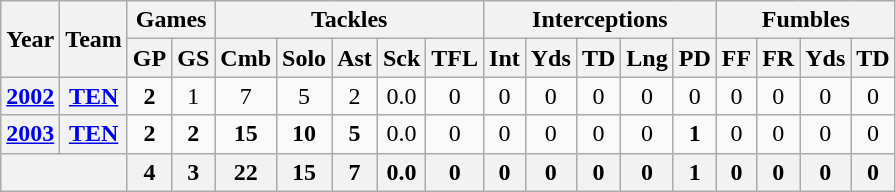<table class="wikitable" style="text-align:center">
<tr>
<th rowspan="2">Year</th>
<th rowspan="2">Team</th>
<th colspan="2">Games</th>
<th colspan="5">Tackles</th>
<th colspan="5">Interceptions</th>
<th colspan="4">Fumbles</th>
</tr>
<tr>
<th>GP</th>
<th>GS</th>
<th>Cmb</th>
<th>Solo</th>
<th>Ast</th>
<th>Sck</th>
<th>TFL</th>
<th>Int</th>
<th>Yds</th>
<th>TD</th>
<th>Lng</th>
<th>PD</th>
<th>FF</th>
<th>FR</th>
<th>Yds</th>
<th>TD</th>
</tr>
<tr>
<th><a href='#'>2002</a></th>
<th><a href='#'>TEN</a></th>
<td><strong>2</strong></td>
<td>1</td>
<td>7</td>
<td>5</td>
<td>2</td>
<td>0.0</td>
<td>0</td>
<td>0</td>
<td>0</td>
<td>0</td>
<td>0</td>
<td>0</td>
<td>0</td>
<td>0</td>
<td>0</td>
<td>0</td>
</tr>
<tr>
<th><a href='#'>2003</a></th>
<th><a href='#'>TEN</a></th>
<td><strong>2</strong></td>
<td><strong>2</strong></td>
<td><strong>15</strong></td>
<td><strong>10</strong></td>
<td><strong>5</strong></td>
<td>0.0</td>
<td>0</td>
<td>0</td>
<td>0</td>
<td>0</td>
<td>0</td>
<td><strong>1</strong></td>
<td>0</td>
<td>0</td>
<td>0</td>
<td>0</td>
</tr>
<tr>
<th colspan="2"></th>
<th>4</th>
<th>3</th>
<th>22</th>
<th>15</th>
<th>7</th>
<th>0.0</th>
<th>0</th>
<th>0</th>
<th>0</th>
<th>0</th>
<th>0</th>
<th>1</th>
<th>0</th>
<th>0</th>
<th>0</th>
<th>0</th>
</tr>
</table>
